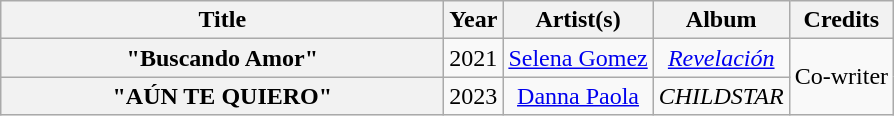<table class="wikitable plainrowheaders" style="text-align:center;">
<tr>
<th scope="col" style="width:18em;">Title</th>
<th scope="col" style="width:1em;">Year</th>
<th scope="col">Artist(s)</th>
<th scope="col">Album</th>
<th scope="col">Credits</th>
</tr>
<tr>
<th scope="row">"Buscando Amor"</th>
<td>2021</td>
<td><a href='#'>Selena Gomez</a></td>
<td><em><a href='#'>Revelación</a></em></td>
<td rowspan= "2">Co-writer</td>
</tr>
<tr>
<th scope="row">"AÚN TE QUIERO"</th>
<td>2023</td>
<td><a href='#'>Danna Paola</a></td>
<td><em>CHILDSTAR</em></td>
</tr>
</table>
